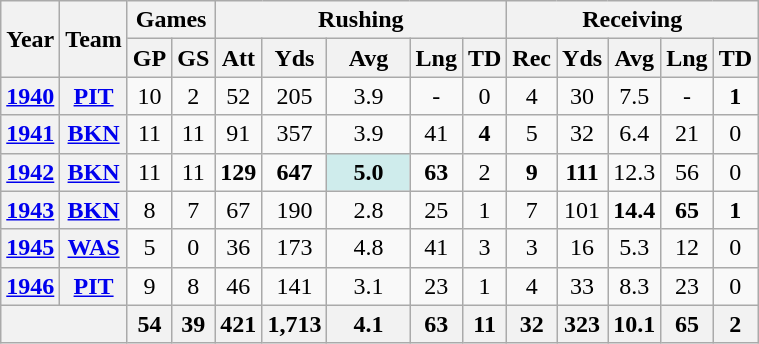<table class="wikitable" style="text-align:center;">
<tr>
<th rowspan="2">Year</th>
<th rowspan="2">Team</th>
<th colspan="2">Games</th>
<th colspan="5">Rushing</th>
<th colspan="5">Receiving</th>
</tr>
<tr>
<th>GP</th>
<th>GS</th>
<th>Att</th>
<th>Yds</th>
<th>Avg</th>
<th>Lng</th>
<th>TD</th>
<th>Rec</th>
<th>Yds</th>
<th>Avg</th>
<th>Lng</th>
<th>TD</th>
</tr>
<tr>
<th><a href='#'>1940</a></th>
<th><a href='#'>PIT</a></th>
<td>10</td>
<td>2</td>
<td>52</td>
<td>205</td>
<td>3.9</td>
<td>-</td>
<td>0</td>
<td>4</td>
<td>30</td>
<td>7.5</td>
<td>-</td>
<td><strong>1</strong></td>
</tr>
<tr>
<th><a href='#'>1941</a></th>
<th><a href='#'>BKN</a></th>
<td>11</td>
<td>11</td>
<td>91</td>
<td>357</td>
<td>3.9</td>
<td>41</td>
<td><strong>4</strong></td>
<td>5</td>
<td>32</td>
<td>6.4</td>
<td>21</td>
<td>0</td>
</tr>
<tr>
<th><a href='#'>1942</a></th>
<th><a href='#'>BKN</a></th>
<td>11</td>
<td>11</td>
<td><strong>129</strong></td>
<td><strong>647</strong></td>
<td style="background:#cfecec; width:3em;"><strong>5.0</strong></td>
<td><strong>63</strong></td>
<td>2</td>
<td><strong>9</strong></td>
<td><strong>111</strong></td>
<td>12.3</td>
<td>56</td>
<td>0</td>
</tr>
<tr>
<th><a href='#'>1943</a></th>
<th><a href='#'>BKN</a></th>
<td>8</td>
<td>7</td>
<td>67</td>
<td>190</td>
<td>2.8</td>
<td>25</td>
<td>1</td>
<td>7</td>
<td>101</td>
<td><strong>14.4</strong></td>
<td><strong>65</strong></td>
<td><strong>1</strong></td>
</tr>
<tr>
<th><a href='#'>1945</a></th>
<th><a href='#'>WAS</a></th>
<td>5</td>
<td>0</td>
<td>36</td>
<td>173</td>
<td>4.8</td>
<td>41</td>
<td>3</td>
<td>3</td>
<td>16</td>
<td>5.3</td>
<td>12</td>
<td>0</td>
</tr>
<tr>
<th><a href='#'>1946</a></th>
<th><a href='#'>PIT</a></th>
<td>9</td>
<td>8</td>
<td>46</td>
<td>141</td>
<td>3.1</td>
<td>23</td>
<td>1</td>
<td>4</td>
<td>33</td>
<td>8.3</td>
<td>23</td>
<td>0</td>
</tr>
<tr>
<th colspan="2"></th>
<th>54</th>
<th>39</th>
<th>421</th>
<th>1,713</th>
<th>4.1</th>
<th>63</th>
<th>11</th>
<th>32</th>
<th>323</th>
<th>10.1</th>
<th>65</th>
<th>2</th>
</tr>
</table>
